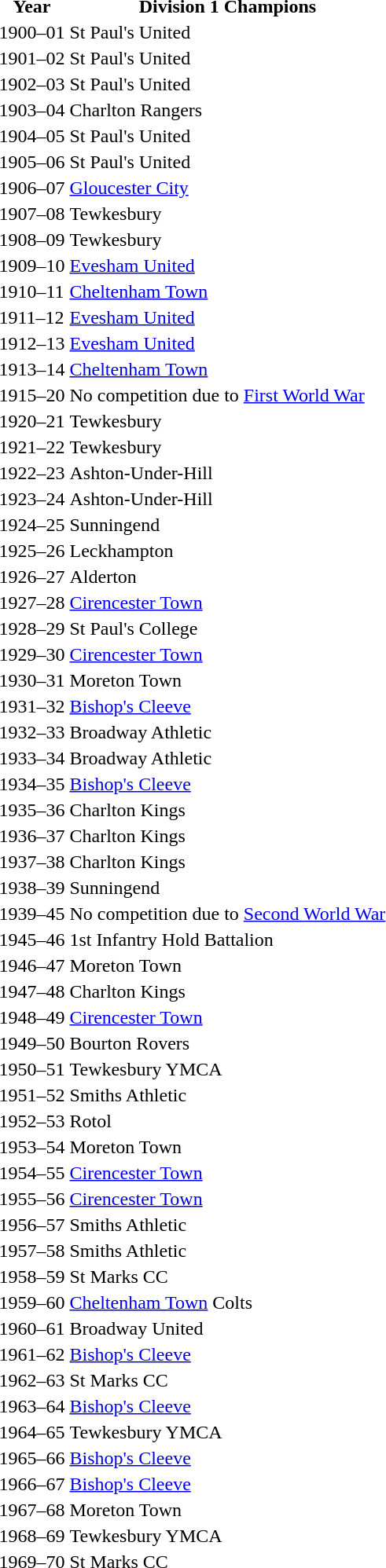<table>
<tr>
<th>Year</th>
<th>Division 1 Champions</th>
</tr>
<tr>
<td>1900–01</td>
<td>St Paul's United</td>
</tr>
<tr>
<td>1901–02</td>
<td>St Paul's United</td>
</tr>
<tr>
<td>1902–03</td>
<td>St Paul's United</td>
</tr>
<tr>
<td>1903–04</td>
<td>Charlton Rangers</td>
</tr>
<tr>
<td>1904–05</td>
<td>St Paul's United</td>
</tr>
<tr>
<td>1905–06</td>
<td>St Paul's United</td>
</tr>
<tr>
<td>1906–07</td>
<td><a href='#'>Gloucester City</a></td>
</tr>
<tr>
<td>1907–08</td>
<td>Tewkesbury</td>
</tr>
<tr>
<td>1908–09</td>
<td>Tewkesbury</td>
</tr>
<tr>
<td>1909–10</td>
<td><a href='#'>Evesham United</a></td>
</tr>
<tr>
<td>1910–11</td>
<td><a href='#'>Cheltenham Town</a></td>
</tr>
<tr>
<td>1911–12</td>
<td><a href='#'>Evesham United</a></td>
</tr>
<tr>
<td>1912–13</td>
<td><a href='#'>Evesham United</a></td>
</tr>
<tr>
<td>1913–14</td>
<td><a href='#'>Cheltenham Town</a></td>
</tr>
<tr>
<td>1915–20</td>
<td>No competition due to <a href='#'>First World War</a></td>
</tr>
<tr>
<td>1920–21</td>
<td>Tewkesbury</td>
</tr>
<tr>
<td>1921–22</td>
<td>Tewkesbury</td>
</tr>
<tr>
<td>1922–23</td>
<td>Ashton-Under-Hill</td>
</tr>
<tr>
<td>1923–24</td>
<td>Ashton-Under-Hill</td>
</tr>
<tr>
<td>1924–25</td>
<td>Sunningend</td>
</tr>
<tr>
<td>1925–26</td>
<td>Leckhampton</td>
</tr>
<tr>
<td>1926–27</td>
<td>Alderton</td>
</tr>
<tr>
<td>1927–28</td>
<td><a href='#'>Cirencester Town</a></td>
</tr>
<tr>
<td>1928–29</td>
<td>St Paul's College</td>
</tr>
<tr>
<td>1929–30</td>
<td><a href='#'>Cirencester Town</a></td>
</tr>
<tr>
<td>1930–31</td>
<td>Moreton Town</td>
</tr>
<tr>
<td>1931–32</td>
<td><a href='#'>Bishop's Cleeve</a></td>
</tr>
<tr>
<td>1932–33</td>
<td>Broadway Athletic</td>
</tr>
<tr>
<td>1933–34</td>
<td>Broadway Athletic</td>
</tr>
<tr>
<td>1934–35</td>
<td><a href='#'>Bishop's Cleeve</a></td>
</tr>
<tr>
<td>1935–36</td>
<td>Charlton Kings</td>
</tr>
<tr>
<td>1936–37</td>
<td>Charlton Kings</td>
</tr>
<tr>
<td>1937–38</td>
<td>Charlton Kings</td>
</tr>
<tr>
<td>1938–39</td>
<td>Sunningend</td>
</tr>
<tr>
<td>1939–45</td>
<td>No competition due to <a href='#'>Second World War</a></td>
</tr>
<tr>
<td>1945–46</td>
<td>1st Infantry Hold Battalion</td>
</tr>
<tr>
<td>1946–47</td>
<td>Moreton Town</td>
</tr>
<tr>
<td>1947–48</td>
<td>Charlton Kings</td>
</tr>
<tr>
<td>1948–49</td>
<td><a href='#'>Cirencester Town</a></td>
</tr>
<tr>
<td>1949–50</td>
<td>Bourton Rovers</td>
</tr>
<tr>
<td>1950–51</td>
<td>Tewkesbury YMCA</td>
</tr>
<tr>
<td>1951–52</td>
<td>Smiths Athletic</td>
</tr>
<tr>
<td>1952–53</td>
<td>Rotol</td>
</tr>
<tr>
<td>1953–54</td>
<td>Moreton Town</td>
</tr>
<tr>
<td>1954–55</td>
<td><a href='#'>Cirencester Town</a></td>
</tr>
<tr>
<td>1955–56</td>
<td><a href='#'>Cirencester Town</a></td>
</tr>
<tr>
<td>1956–57</td>
<td>Smiths Athletic</td>
</tr>
<tr>
<td>1957–58</td>
<td>Smiths Athletic</td>
</tr>
<tr>
<td>1958–59</td>
<td>St Marks CC</td>
</tr>
<tr>
<td>1959–60</td>
<td><a href='#'>Cheltenham Town</a> Colts</td>
</tr>
<tr>
<td>1960–61</td>
<td>Broadway United</td>
</tr>
<tr>
<td>1961–62</td>
<td><a href='#'>Bishop's Cleeve</a></td>
</tr>
<tr>
<td>1962–63</td>
<td>St Marks CC</td>
</tr>
<tr>
<td>1963–64</td>
<td><a href='#'>Bishop's Cleeve</a></td>
<td></td>
</tr>
<tr>
<td>1964–65</td>
<td>Tewkesbury YMCA</td>
</tr>
<tr>
<td>1965–66</td>
<td><a href='#'>Bishop's Cleeve</a></td>
</tr>
<tr>
<td>1966–67</td>
<td><a href='#'>Bishop's Cleeve</a></td>
</tr>
<tr>
<td>1967–68</td>
<td>Moreton Town</td>
</tr>
<tr>
<td>1968–69</td>
<td>Tewkesbury YMCA</td>
</tr>
<tr>
<td>1969–70</td>
<td>St Marks CC</td>
</tr>
</table>
